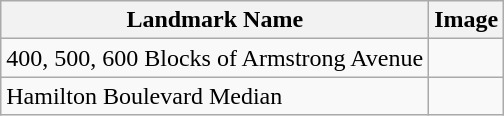<table class="wikitable">
<tr>
<th>Landmark Name</th>
<th>Image</th>
</tr>
<tr>
<td>400, 500, 600 Blocks of Armstrong Avenue</td>
<td></td>
</tr>
<tr>
<td>Hamilton Boulevard Median</td>
<td></td>
</tr>
</table>
